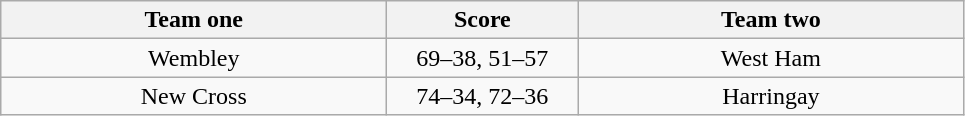<table class="wikitable" style="text-align: center">
<tr>
<th width=250>Team one</th>
<th width=120>Score</th>
<th width=250>Team two</th>
</tr>
<tr>
<td>Wembley</td>
<td>69–38, 51–57</td>
<td>West Ham</td>
</tr>
<tr>
<td>New Cross</td>
<td>74–34, 72–36</td>
<td>Harringay</td>
</tr>
</table>
